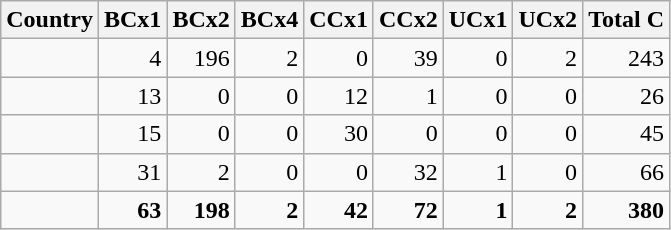<table class="wikitable mw-datatable sortable">
<tr>
<th>Country</th>
<th>BCx1</th>
<th>BCx2</th>
<th>BCx4</th>
<th>CCx1</th>
<th>CCx2</th>
<th>UCx1</th>
<th>UCx2</th>
<th>Total C</th>
</tr>
<tr>
<td></td>
<td align=right>4</td>
<td align=right>196</td>
<td align=right>2</td>
<td align=right>0</td>
<td align=right>39</td>
<td align=right>0</td>
<td align=right>2</td>
<td align=right>243</td>
</tr>
<tr>
<td></td>
<td align=right>13</td>
<td align=right>0</td>
<td align=right>0</td>
<td align=right>12</td>
<td align=right>1</td>
<td align=right>0</td>
<td align=right>0</td>
<td align=right>26</td>
</tr>
<tr>
<td></td>
<td align=right>15</td>
<td align=right>0</td>
<td align=right>0</td>
<td align=right>30</td>
<td align=right>0</td>
<td align=right>0</td>
<td align=right>0</td>
<td align=right>45</td>
</tr>
<tr>
<td></td>
<td align=right>31</td>
<td align=right>2</td>
<td align=right>0</td>
<td align=right>0</td>
<td align=right>32</td>
<td align=right>1</td>
<td align=right>0</td>
<td align=right>66</td>
</tr>
<tr class="sortbottom" style="font-weight:bold">
<td></td>
<td align=right>63</td>
<td align=right>198</td>
<td align=right>2</td>
<td align=right>42</td>
<td align=right>72</td>
<td align=right>1</td>
<td align=right>2</td>
<td align=right>380</td>
</tr>
</table>
